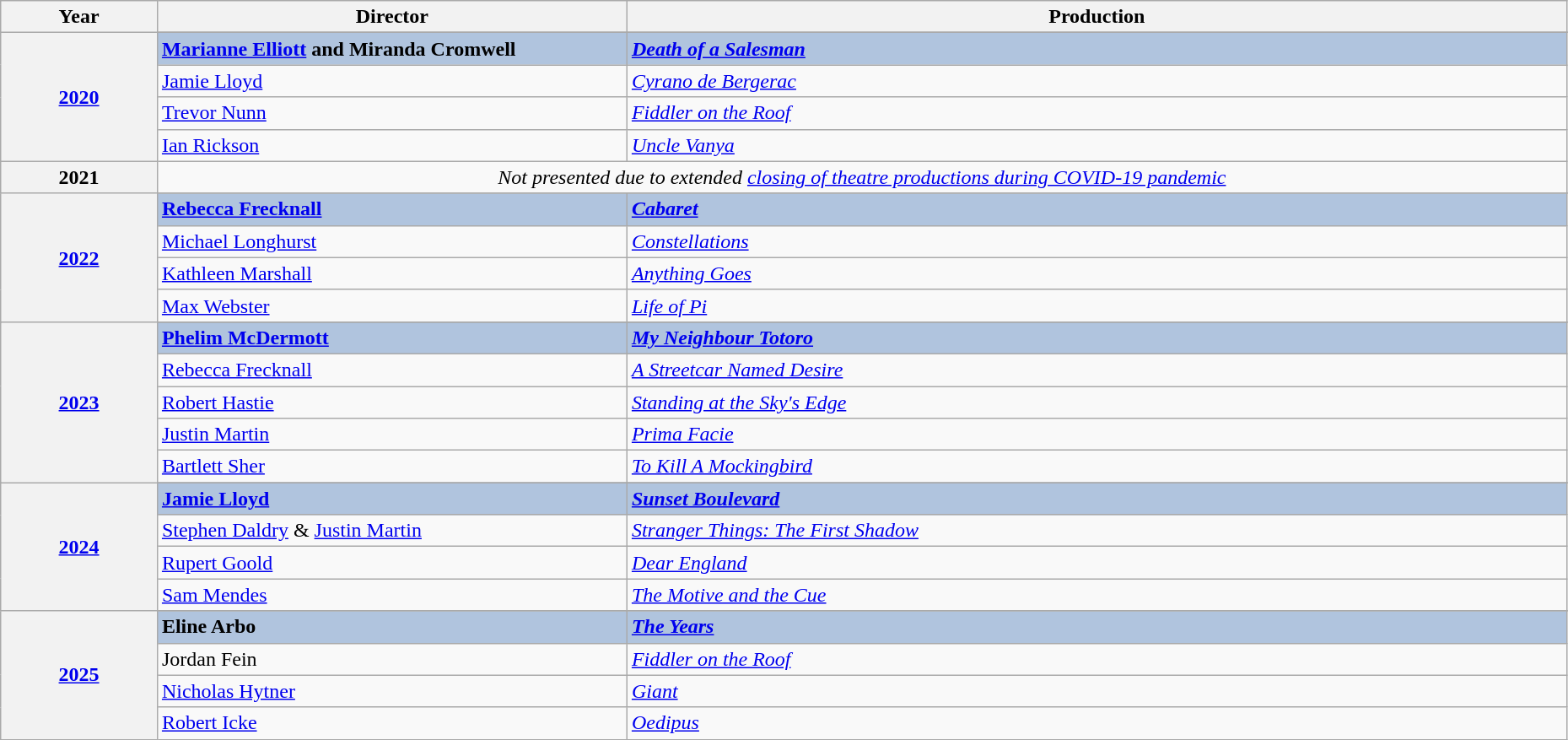<table class="wikitable" style="width:98%;">
<tr>
<th style="width:10%;">Year</th>
<th style="width:30%;">Director</th>
<th style="width:60%;">Production</th>
</tr>
<tr>
<th rowspan="5"><a href='#'>2020</a></th>
</tr>
<tr style="background:#B0C4DE">
<td><strong><a href='#'>Marianne Elliott</a> and Miranda Cromwell</strong></td>
<td><strong><em><a href='#'>Death of a Salesman</a></em></strong></td>
</tr>
<tr>
<td><a href='#'>Jamie Lloyd</a></td>
<td><a href='#'><em>Cyrano de Bergerac</em></a></td>
</tr>
<tr>
<td><a href='#'>Trevor Nunn</a></td>
<td><em><a href='#'>Fiddler on the Roof</a></em></td>
</tr>
<tr>
<td><a href='#'>Ian Rickson</a></td>
<td><em><a href='#'>Uncle Vanya</a></em></td>
</tr>
<tr>
<th align="center">2021</th>
<td colspan=2 align="center"><em>Not presented due to extended <a href='#'>closing of theatre productions during COVID-19 pandemic</a></em></td>
</tr>
<tr>
<th rowspan="5"><a href='#'>2022</a></th>
</tr>
<tr style="background:#B0C4DE">
<td><strong><a href='#'>Rebecca Frecknall</a></strong></td>
<td><strong><em><a href='#'>Cabaret</a></em></strong></td>
</tr>
<tr>
<td><a href='#'>Michael Longhurst</a></td>
<td><em><a href='#'>Constellations</a></em></td>
</tr>
<tr>
<td><a href='#'>Kathleen Marshall</a></td>
<td><em><a href='#'>Anything Goes</a></em></td>
</tr>
<tr>
<td><a href='#'>Max Webster</a></td>
<td><em><a href='#'>Life of Pi</a></em></td>
</tr>
<tr>
<th rowspan="6"><a href='#'>2023</a></th>
</tr>
<tr style="background:#B0C4DE">
<td><strong><a href='#'>Phelim McDermott</a></strong></td>
<td><strong><em><a href='#'>My Neighbour Totoro</a></em></strong></td>
</tr>
<tr>
<td><a href='#'>Rebecca Frecknall</a></td>
<td><em><a href='#'>A Streetcar Named Desire</a></em></td>
</tr>
<tr>
<td><a href='#'>Robert Hastie</a></td>
<td><em><a href='#'>Standing at the Sky's Edge</a></em></td>
</tr>
<tr>
<td><a href='#'>Justin Martin</a></td>
<td><em><a href='#'>Prima Facie</a></em></td>
</tr>
<tr>
<td><a href='#'>Bartlett Sher</a></td>
<td><em><a href='#'>To Kill A Mockingbird</a></em></td>
</tr>
<tr>
<th rowspan="5"><a href='#'>2024</a></th>
</tr>
<tr style="background:#B0C4DE">
<td><strong><a href='#'>Jamie Lloyd</a></strong></td>
<td><strong><em><a href='#'>Sunset Boulevard</a></em></strong></td>
</tr>
<tr>
<td><a href='#'>Stephen Daldry</a> & <a href='#'>Justin Martin</a></td>
<td><em><a href='#'>Stranger Things: The First Shadow</a></em></td>
</tr>
<tr>
<td><a href='#'>Rupert Goold</a></td>
<td><em><a href='#'>Dear England</a></em></td>
</tr>
<tr>
<td><a href='#'>Sam Mendes</a></td>
<td><em><a href='#'>The Motive and the Cue</a></em></td>
</tr>
<tr>
<th rowspan="5"><a href='#'>2025</a></th>
</tr>
<tr style="background:#B0C4DE">
<td><strong>Eline Arbo</strong></td>
<td><strong><em><a href='#'>The Years</a></em></strong></td>
</tr>
<tr>
<td>Jordan Fein</td>
<td><em><a href='#'>Fiddler on the Roof</a></em></td>
</tr>
<tr>
<td><a href='#'>Nicholas Hytner</a></td>
<td><em><a href='#'>Giant</a></em></td>
</tr>
<tr>
<td><a href='#'>Robert Icke</a></td>
<td><em><a href='#'>Oedipus</a></em></td>
</tr>
</table>
